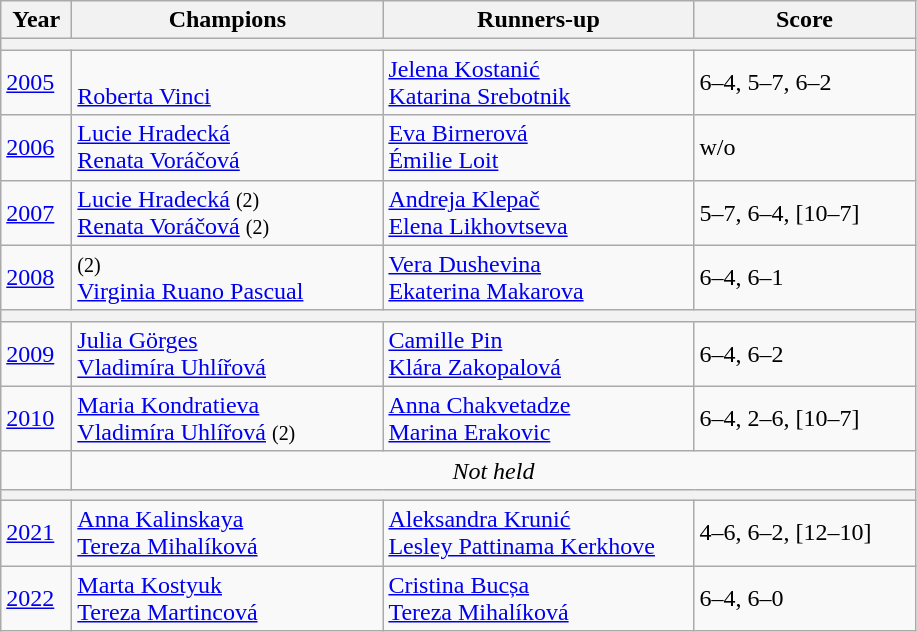<table class="wikitable">
<tr>
<th style="width:40px">Year</th>
<th style="width:200px">Champions</th>
<th style="width:200px">Runners-up</th>
<th style="width:140px" class="unsortable">Score</th>
</tr>
<tr>
<th colspan="4"></th>
</tr>
<tr>
<td><a href='#'>2005</a></td>
<td> <br>  <a href='#'>Roberta Vinci</a></td>
<td> <a href='#'>Jelena Kostanić</a> <br> <a href='#'>Katarina Srebotnik</a></td>
<td>6–4, 5–7, 6–2</td>
</tr>
<tr>
<td><a href='#'>2006</a></td>
<td> <a href='#'>Lucie Hradecká</a> <br>  <a href='#'>Renata Voráčová</a></td>
<td> <a href='#'>Eva Birnerová</a> <br> <a href='#'>Émilie Loit</a></td>
<td>w/o</td>
</tr>
<tr>
<td><a href='#'>2007</a></td>
<td> <a href='#'>Lucie Hradecká</a> <small>(2)</small><br>  <a href='#'>Renata Voráčová</a> <small>(2)</small></td>
<td> <a href='#'>Andreja Klepač</a> <br> <a href='#'>Elena Likhovtseva</a></td>
<td>5–7, 6–4, [10–7]</td>
</tr>
<tr>
<td><a href='#'>2008</a></td>
<td><small>(2)</small><br>  <a href='#'>Virginia Ruano Pascual</a></td>
<td> <a href='#'>Vera Dushevina</a> <br>  <a href='#'>Ekaterina Makarova</a></td>
<td>6–4, 6–1</td>
</tr>
<tr>
<th colspan="4"></th>
</tr>
<tr>
<td><a href='#'>2009</a></td>
<td> <a href='#'>Julia Görges</a> <br>  <a href='#'>Vladimíra Uhlířová</a></td>
<td> <a href='#'>Camille Pin</a> <br>  <a href='#'>Klára Zakopalová</a></td>
<td>6–4, 6–2</td>
</tr>
<tr>
<td><a href='#'>2010</a></td>
<td> <a href='#'>Maria Kondratieva</a> <br>  <a href='#'>Vladimíra Uhlířová</a> <small>(2)</small></td>
<td> <a href='#'>Anna Chakvetadze</a> <br>  <a href='#'>Marina Erakovic</a></td>
<td>6–4, 2–6, [10–7]</td>
</tr>
<tr>
<td></td>
<td colspan=3 align=center><em>Not held</em></td>
</tr>
<tr>
<th colspan="4"></th>
</tr>
<tr>
<td><a href='#'>2021</a></td>
<td> <a href='#'>Anna Kalinskaya</a> <br>  <a href='#'>Tereza Mihalíková</a></td>
<td> <a href='#'>Aleksandra Krunić</a> <br>  <a href='#'>Lesley Pattinama Kerkhove</a></td>
<td>4–6, 6–2, [12–10]</td>
</tr>
<tr>
<td><a href='#'>2022</a></td>
<td> <a href='#'>Marta Kostyuk</a> <br>  <a href='#'>Tereza Martincová</a></td>
<td> <a href='#'>Cristina Bucșa</a> <br>  <a href='#'>Tereza Mihalíková</a></td>
<td>6–4, 6–0</td>
</tr>
</table>
